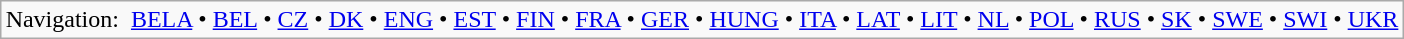<table class="wikitable"  style="margin:auto;">
<tr>
<td>Navigation:  <a href='#'>BELA</a> • <a href='#'>BEL</a> • <a href='#'>CZ</a> • <a href='#'>DK</a> • <a href='#'>ENG</a> • <a href='#'>EST</a> • <a href='#'>FIN</a> • <a href='#'>FRA</a> • <a href='#'>GER</a> • <a href='#'>HUNG</a> • <a href='#'>ITA</a> • <a href='#'>LAT</a> • <a href='#'>LIT</a> • <a href='#'>NL</a> • <a href='#'>POL</a> • <a href='#'>RUS</a> • <a href='#'>SK</a> • <a href='#'>SWE</a> • <a href='#'>SWI</a> • <a href='#'>UKR</a></td>
</tr>
</table>
